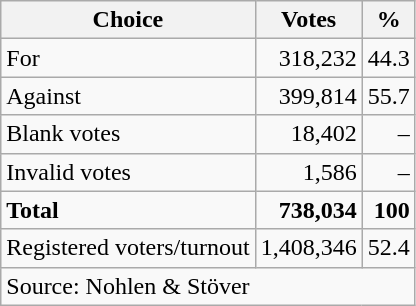<table class=wikitable style=text-align:right>
<tr>
<th>Choice</th>
<th>Votes</th>
<th>%</th>
</tr>
<tr>
<td align=left>For</td>
<td>318,232</td>
<td>44.3</td>
</tr>
<tr>
<td align=left>Against</td>
<td>399,814</td>
<td>55.7</td>
</tr>
<tr>
<td align=left>Blank votes</td>
<td>18,402</td>
<td>–</td>
</tr>
<tr>
<td align=left>Invalid votes</td>
<td>1,586</td>
<td>–</td>
</tr>
<tr>
<td align=left><strong>Total</strong></td>
<td><strong>738,034</strong></td>
<td><strong>100</strong></td>
</tr>
<tr>
<td align=left>Registered voters/turnout</td>
<td>1,408,346</td>
<td>52.4</td>
</tr>
<tr>
<td align=left colspan=6>Source: Nohlen & Stöver</td>
</tr>
</table>
